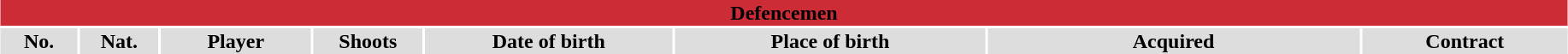<table class="toccolours" style="width:97%; clear:both; margin:1.5em auto; text-align:center;">
<tr>
<th colspan="11" style="background:#CB2C36; color:black;">Defencemen</th>
</tr>
<tr style="background:#ddd;">
<th width="5%">No.</th>
<th width="5%">Nat.</th>
<th>Player</th>
<th width="7%">Shoots</th>
<th width="16%">Date of birth</th>
<th width="20%">Place of birth</th>
<th width="24%">Acquired</th>
<td><strong>Contract</strong></td>
</tr>
<tr>
</tr>
</table>
